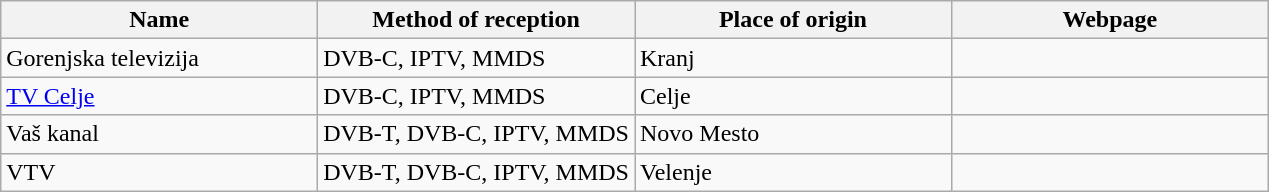<table class="wikitable">
<tr>
<th width="25%">Name</th>
<th width="25%">Method of reception</th>
<th width="25%">Place of origin</th>
<th width="25%">Webpage</th>
</tr>
<tr>
<td>Gorenjska televizija</td>
<td>DVB-C, IPTV, MMDS</td>
<td>Kranj</td>
<td></td>
</tr>
<tr>
<td><a href='#'>TV Celje</a></td>
<td>DVB-C, IPTV, MMDS</td>
<td>Celje</td>
<td></td>
</tr>
<tr>
<td>Vaš kanal</td>
<td>DVB-T, DVB-C, IPTV, MMDS</td>
<td>Novo Mesto</td>
<td></td>
</tr>
<tr>
<td>VTV</td>
<td>DVB-T, DVB-C, IPTV, MMDS</td>
<td>Velenje</td>
<td></td>
</tr>
</table>
